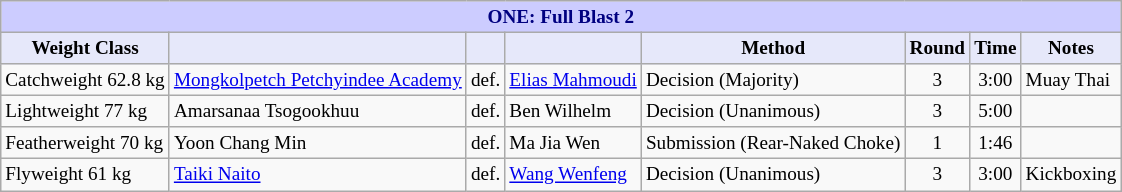<table class="wikitable" style="font-size: 80%;">
<tr>
<th colspan="8" style="background-color: #ccf; color: #000080; text-align: center;"><strong>ONE: Full Blast 2</strong></th>
</tr>
<tr>
<th colspan="1" style="background-color: #E6E8FA; color: #000000; text-align: center;">Weight Class</th>
<th colspan="1" style="background-color: #E6E8FA; color: #000000; text-align: center;"></th>
<th colspan="1" style="background-color: #E6E8FA; color: #000000; text-align: center;"></th>
<th colspan="1" style="background-color: #E6E8FA; color: #000000; text-align: center;"></th>
<th colspan="1" style="background-color: #E6E8FA; color: #000000; text-align: center;">Method</th>
<th colspan="1" style="background-color: #E6E8FA; color: #000000; text-align: center;">Round</th>
<th colspan="1" style="background-color: #E6E8FA; color: #000000; text-align: center;">Time</th>
<th colspan="1" style="background-color: #E6E8FA; color: #000000; text-align: center;">Notes</th>
</tr>
<tr>
<td>Catchweight 62.8 kg</td>
<td> <a href='#'>Mongkolpetch Petchyindee Academy</a></td>
<td>def.</td>
<td> <a href='#'>Elias Mahmoudi</a></td>
<td>Decision (Majority)</td>
<td align=center>3</td>
<td align=center>3:00</td>
<td>Muay Thai</td>
</tr>
<tr>
<td>Lightweight 77 kg</td>
<td> Amarsanaa Tsogookhuu</td>
<td>def.</td>
<td> Ben Wilhelm</td>
<td>Decision (Unanimous)</td>
<td align=center>3</td>
<td align=center>5:00</td>
<td></td>
</tr>
<tr>
<td>Featherweight 70 kg</td>
<td> Yoon Chang Min</td>
<td>def.</td>
<td> Ma Jia Wen</td>
<td>Submission (Rear-Naked Choke)</td>
<td align=center>1</td>
<td align=center>1:46</td>
<td></td>
</tr>
<tr>
<td>Flyweight 61 kg</td>
<td> <a href='#'>Taiki Naito</a></td>
<td>def.</td>
<td> <a href='#'>Wang Wenfeng</a></td>
<td>Decision (Unanimous)</td>
<td align=center>3</td>
<td align=center>3:00</td>
<td>Kickboxing</td>
</tr>
</table>
